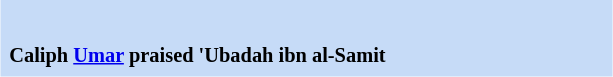<table class="toccolours" style="float: right; margin-left: 1em; margin-right: 2em; font-size: 85%; background:#c6dbf7; color:black; width:30em; max-width: 40%;" cellspacing="5">
<tr>
<td style="text-align: left;"><br></td>
</tr>
<tr>
<td style="text-align: left;"><strong>Caliph <a href='#'>Umar</a> praised 'Ubadah ibn al-Samit</strong></td>
</tr>
</table>
